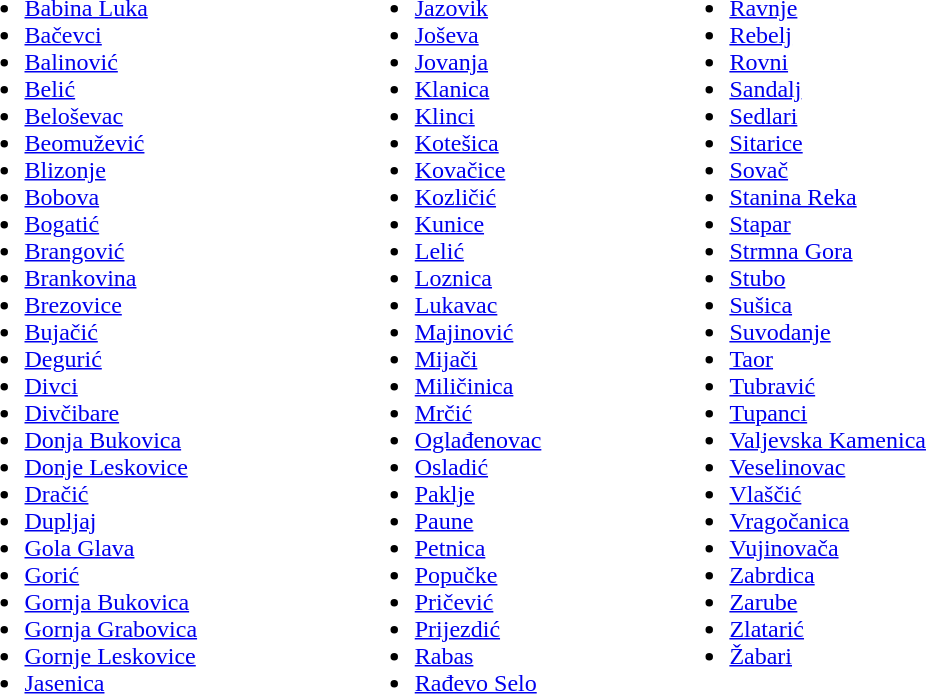<table style="width:60%;">
<tr>
<td valign="top"><br><ul><li><a href='#'>Babina Luka</a></li><li><a href='#'>Bačevci</a></li><li><a href='#'>Balinović</a></li><li><a href='#'>Belić</a></li><li><a href='#'>Beloševac</a></li><li><a href='#'>Beomužević</a></li><li><a href='#'>Blizonje</a></li><li><a href='#'>Bobova</a></li><li><a href='#'>Bogatić</a></li><li><a href='#'>Brangović</a></li><li><a href='#'>Brankovina</a></li><li><a href='#'>Brezovice</a></li><li><a href='#'>Bujačić</a></li><li><a href='#'>Degurić</a></li><li><a href='#'>Divci</a></li><li><a href='#'>Divčibare</a></li><li><a href='#'>Donja Bukovica</a></li><li><a href='#'>Donje Leskovice</a></li><li><a href='#'>Dračić</a></li><li><a href='#'>Dupljaj</a></li><li><a href='#'>Gola Glava</a></li><li><a href='#'>Gorić</a></li><li><a href='#'>Gornja Bukovica</a></li><li><a href='#'>Gornja Grabovica</a></li><li><a href='#'>Gornje Leskovice</a></li><li><a href='#'>Jasenica</a></li></ul></td>
<td valign="top"><br><ul><li><a href='#'>Jazovik</a></li><li><a href='#'>Joševa</a></li><li><a href='#'>Jovanja</a></li><li><a href='#'>Klanica</a></li><li><a href='#'>Klinci</a></li><li><a href='#'>Kotešica</a></li><li><a href='#'>Kovačice</a></li><li><a href='#'>Kozličić</a></li><li><a href='#'>Kunice</a></li><li><a href='#'>Lelić</a></li><li><a href='#'>Loznica</a></li><li><a href='#'>Lukavac</a></li><li><a href='#'>Majinović</a></li><li><a href='#'>Mijači</a></li><li><a href='#'>Miličinica</a></li><li><a href='#'>Mrčić</a></li><li><a href='#'>Oglađenovac</a></li><li><a href='#'>Osladić</a></li><li><a href='#'>Paklje</a></li><li><a href='#'>Paune</a></li><li><a href='#'>Petnica</a></li><li><a href='#'>Popučke</a></li><li><a href='#'>Pričević</a></li><li><a href='#'>Prijezdić</a></li><li><a href='#'>Rabas</a></li><li><a href='#'>Rađevo Selo</a></li></ul></td>
<td valign="top"><br><ul><li><a href='#'>Ravnje</a></li><li><a href='#'>Rebelj</a></li><li><a href='#'>Rovni</a></li><li><a href='#'>Sandalj</a></li><li><a href='#'>Sedlari</a></li><li><a href='#'>Sitarice</a></li><li><a href='#'>Sovač</a></li><li><a href='#'>Stanina Reka</a></li><li><a href='#'>Stapar</a></li><li><a href='#'>Strmna Gora</a></li><li><a href='#'>Stubo</a></li><li><a href='#'>Sušica</a></li><li><a href='#'>Suvodanje</a></li><li><a href='#'>Taor</a></li><li><a href='#'>Tubravić</a></li><li><a href='#'>Tupanci</a></li><li><a href='#'>Valjevska Kamenica</a></li><li><a href='#'>Veselinovac</a></li><li><a href='#'>Vlaščić</a></li><li><a href='#'>Vragočanica</a></li><li><a href='#'>Vujinovača</a></li><li><a href='#'>Zabrdica</a></li><li><a href='#'>Zarube</a></li><li><a href='#'>Zlatarić</a></li><li><a href='#'>Žabari</a></li></ul></td>
</tr>
</table>
